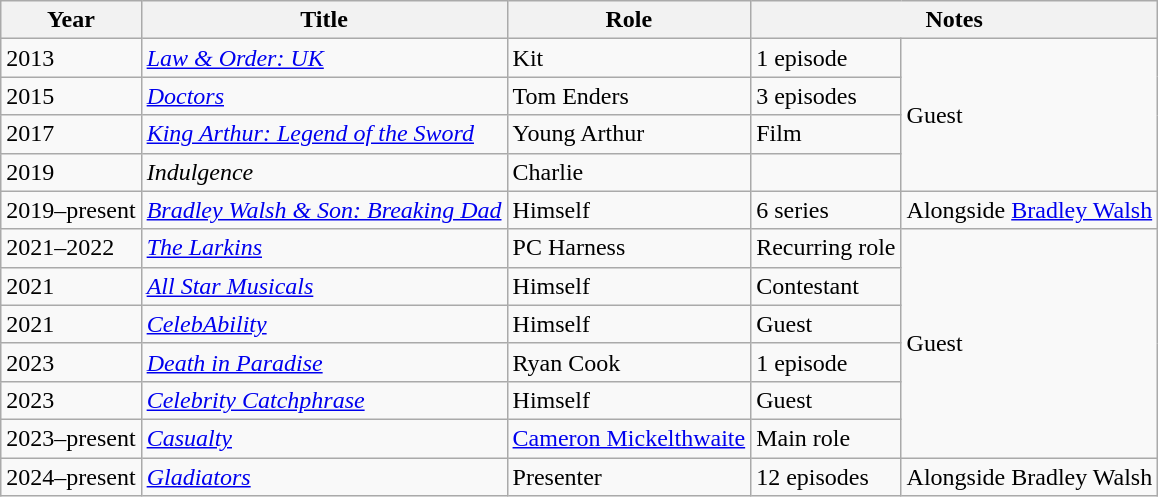<table class="wikitable sortable">
<tr>
<th>Year</th>
<th>Title</th>
<th>Role</th>
<th colspan="2" class="unsortable">Notes</th>
</tr>
<tr>
<td>2013</td>
<td><em><a href='#'>Law & Order: UK</a></em></td>
<td>Kit</td>
<td>1 episode</td>
<td rowspan="4">Guest</td>
</tr>
<tr>
<td>2015</td>
<td><em><a href='#'>Doctors</a> </em></td>
<td>Tom Enders</td>
<td>3 episodes</td>
</tr>
<tr>
<td>2017</td>
<td><em><a href='#'>King Arthur: Legend of the Sword</a> </em></td>
<td>Young Arthur</td>
<td>Film</td>
</tr>
<tr>
<td>2019</td>
<td><em>Indulgence</em></td>
<td>Charlie</td>
<td></td>
</tr>
<tr>
<td>2019–present</td>
<td><em><a href='#'>Bradley Walsh & Son: Breaking Dad</a> </em></td>
<td>Himself</td>
<td>6 series</td>
<td>Alongside <a href='#'>Bradley Walsh</a></td>
</tr>
<tr>
<td>2021–2022</td>
<td><em><a href='#'>The Larkins</a> </em></td>
<td>PC Harness</td>
<td>Recurring role</td>
<td rowspan="6">Guest</td>
</tr>
<tr>
<td>2021</td>
<td><em><a href='#'>All Star Musicals</a> </em></td>
<td>Himself</td>
<td>Contestant</td>
</tr>
<tr>
<td>2021</td>
<td><em><a href='#'>CelebAbility</a> </em></td>
<td>Himself</td>
<td>Guest</td>
</tr>
<tr>
<td>2023</td>
<td><em><a href='#'>Death in Paradise</a> </em></td>
<td>Ryan Cook</td>
<td>1 episode</td>
</tr>
<tr>
<td>2023</td>
<td><em><a href='#'>Celebrity Catchphrase</a> </em></td>
<td>Himself</td>
<td>Guest</td>
</tr>
<tr>
<td>2023–present</td>
<td><em><a href='#'>Casualty</a> </em></td>
<td><a href='#'>Cameron Mickelthwaite</a></td>
<td>Main role</td>
</tr>
<tr>
<td>2024–present</td>
<td><em><a href='#'>Gladiators</a> </em></td>
<td>Presenter</td>
<td>12 episodes</td>
<td>Alongside Bradley Walsh</td>
</tr>
</table>
